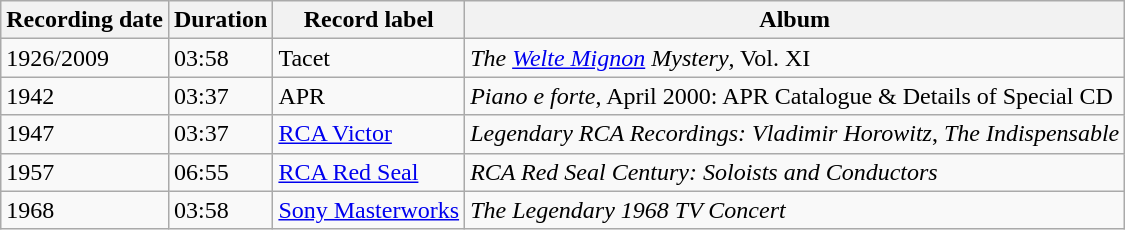<table class="wikitable">
<tr>
<th>Recording date</th>
<th>Duration</th>
<th>Record label</th>
<th>Album</th>
</tr>
<tr>
<td>1926/2009</td>
<td>03:58</td>
<td>Tacet</td>
<td><em>The <a href='#'>Welte Mignon</a> Mystery</em>, Vol. XI</td>
</tr>
<tr>
<td>1942</td>
<td>03:37</td>
<td>APR</td>
<td><em>Piano e forte</em>, April 2000: APR Catalogue & Details of Special CD</td>
</tr>
<tr>
<td>1947</td>
<td>03:37</td>
<td><a href='#'>RCA Victor</a></td>
<td><em>Legendary RCA Recordings: Vladimir Horowitz</em>, <em>The Indispensable</em></td>
</tr>
<tr>
<td>1957</td>
<td>06:55</td>
<td><a href='#'>RCA Red Seal</a></td>
<td><em>RCA Red Seal Century: Soloists and Conductors</em></td>
</tr>
<tr>
<td>1968</td>
<td>03:58</td>
<td><a href='#'>Sony Masterworks</a></td>
<td><em>The Legendary 1968 TV Concert</em></td>
</tr>
</table>
